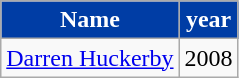<table class="wikitable">
<tr>
<th style="background:#003DA5; color:#fff;" scope="col">Name</th>
<th style="background:#003DA5; color:#fff;" scope="col">year</th>
</tr>
<tr>
<td><a href='#'>Darren Huckerby</a></td>
<td>2008</td>
</tr>
</table>
